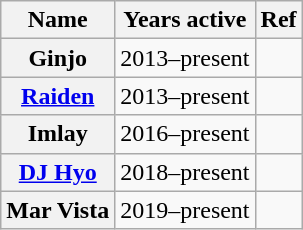<table class="wikitable plainrowheaders sortable" style="text-align:center">
<tr>
<th>Name</th>
<th>Years active</th>
<th class="unsortable">Ref</th>
</tr>
<tr>
<th scope="row">Ginjo</th>
<td>2013–present</td>
<td></td>
</tr>
<tr>
<th scope="row"><a href='#'>Raiden</a></th>
<td>2013–present</td>
<td></td>
</tr>
<tr>
<th scope="row">Imlay</th>
<td>2016–present</td>
<td></td>
</tr>
<tr>
<th scope="row"><a href='#'>DJ Hyo</a></th>
<td>2018–present</td>
<td></td>
</tr>
<tr>
<th scope="row">Mar Vista</th>
<td>2019–present</td>
<td></td>
</tr>
</table>
